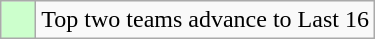<table class="wikitable">
<tr>
<td style="background: #ccffcc;">    </td>
<td>Top two teams advance to Last 16</td>
</tr>
</table>
